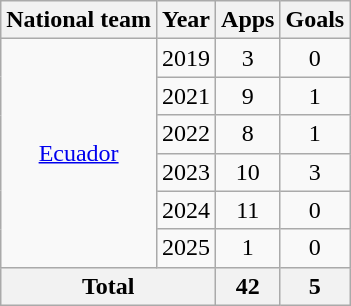<table class="wikitable" style="text-align:center">
<tr>
<th>National team</th>
<th>Year</th>
<th>Apps</th>
<th>Goals</th>
</tr>
<tr>
<td rowspan="6"><a href='#'>Ecuador</a></td>
<td>2019</td>
<td>3</td>
<td>0</td>
</tr>
<tr>
<td>2021</td>
<td>9</td>
<td>1</td>
</tr>
<tr>
<td>2022</td>
<td>8</td>
<td>1</td>
</tr>
<tr>
<td>2023</td>
<td>10</td>
<td>3</td>
</tr>
<tr>
<td>2024</td>
<td>11</td>
<td>0</td>
</tr>
<tr>
<td>2025</td>
<td>1</td>
<td>0</td>
</tr>
<tr>
<th colspan="2">Total</th>
<th>42</th>
<th>5</th>
</tr>
</table>
